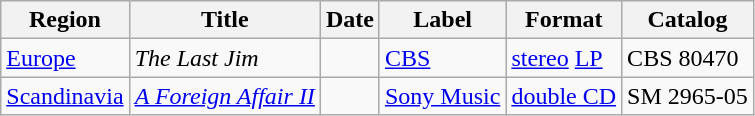<table class="wikitable">
<tr>
<th>Region</th>
<th>Title</th>
<th>Date</th>
<th>Label</th>
<th>Format</th>
<th>Catalog </th>
</tr>
<tr>
<td><a href='#'>Europe</a></td>
<td><em>The Last Jim</em></td>
<td></td>
<td><a href='#'>CBS</a></td>
<td><a href='#'>stereo</a> <a href='#'>LP</a></td>
<td>CBS 80470</td>
</tr>
<tr>
<td><a href='#'>Scandinavia</a></td>
<td><em><a href='#'>A Foreign Affair II</a></em></td>
<td></td>
<td><a href='#'>Sony Music</a></td>
<td><a href='#'>double CD</a></td>
<td>SM 2965-05</td>
</tr>
</table>
